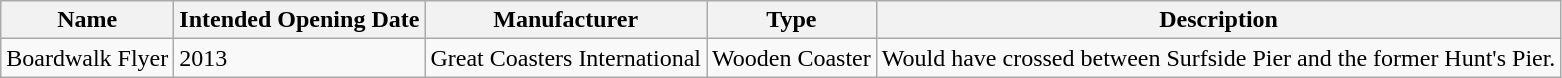<table class="wikitable sortable">
<tr>
<th>Name</th>
<th>Intended Opening Date</th>
<th>Manufacturer</th>
<th>Type</th>
<th>Description</th>
</tr>
<tr>
<td>Boardwalk Flyer</td>
<td>2013</td>
<td>Great Coasters International</td>
<td>Wooden Coaster</td>
<td>Would have crossed between Surfside Pier and the former Hunt's Pier.</td>
</tr>
</table>
